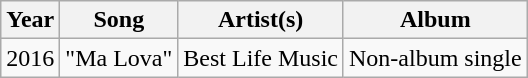<table class="wikitable sortable">
<tr>
<th>Year</th>
<th>Song</th>
<th>Artist(s)</th>
<th>Album</th>
</tr>
<tr>
<td>2016</td>
<td>"Ma Lova"</td>
<td>Best Life Music</td>
<td>Non-album single</td>
</tr>
</table>
